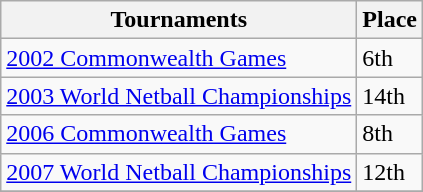<table class="wikitable collapsible">
<tr>
<th>Tournaments</th>
<th>Place</th>
</tr>
<tr>
<td><a href='#'>2002 Commonwealth Games</a></td>
<td>6th</td>
</tr>
<tr>
<td><a href='#'>2003 World Netball Championships</a></td>
<td>14th</td>
</tr>
<tr>
<td><a href='#'>2006 Commonwealth Games</a></td>
<td>8th</td>
</tr>
<tr>
<td><a href='#'>2007 World Netball Championships</a></td>
<td>12th</td>
</tr>
<tr>
</tr>
</table>
